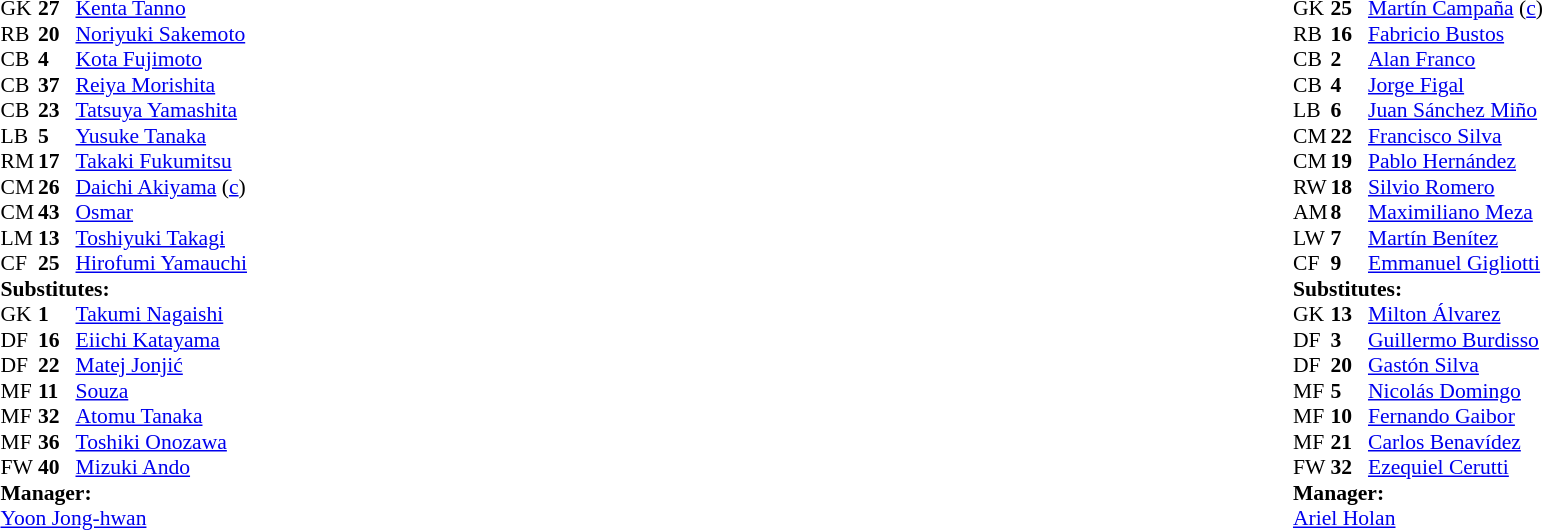<table width="100%">
<tr>
<td valign="top" width="40%"><br><table style="font-size:90%" cellspacing="0" cellpadding="0">
<tr>
<th width=25></th>
<th width=25></th>
</tr>
<tr>
<td>GK</td>
<td><strong>27</strong></td>
<td> <a href='#'>Kenta Tanno</a></td>
</tr>
<tr>
<td>RB</td>
<td><strong>20</strong></td>
<td> <a href='#'>Noriyuki Sakemoto</a></td>
</tr>
<tr>
<td>CB</td>
<td><strong>4</strong></td>
<td> <a href='#'>Kota Fujimoto</a></td>
<td></td>
<td></td>
</tr>
<tr>
<td>CB</td>
<td><strong>37</strong></td>
<td> <a href='#'>Reiya Morishita</a></td>
</tr>
<tr>
<td>CB</td>
<td><strong>23</strong></td>
<td> <a href='#'>Tatsuya Yamashita</a></td>
<td></td>
<td></td>
</tr>
<tr>
<td>LB</td>
<td><strong>5</strong></td>
<td> <a href='#'>Yusuke Tanaka</a></td>
<td></td>
<td></td>
</tr>
<tr>
<td>RM</td>
<td><strong>17</strong></td>
<td> <a href='#'>Takaki Fukumitsu</a></td>
<td></td>
<td></td>
</tr>
<tr>
<td>CM</td>
<td><strong>26</strong></td>
<td> <a href='#'>Daichi Akiyama</a> (<a href='#'>c</a>)</td>
<td></td>
</tr>
<tr>
<td>CM</td>
<td><strong>43</strong></td>
<td> <a href='#'>Osmar</a></td>
</tr>
<tr>
<td>LM</td>
<td><strong>13</strong></td>
<td> <a href='#'>Toshiyuki Takagi</a></td>
<td></td>
<td></td>
</tr>
<tr>
<td>CF</td>
<td><strong>25</strong></td>
<td> <a href='#'>Hirofumi Yamauchi</a></td>
<td></td>
<td></td>
</tr>
<tr>
<td colspan=3><strong>Substitutes:</strong></td>
</tr>
<tr>
<td>GK</td>
<td><strong>1</strong></td>
<td> <a href='#'>Takumi Nagaishi</a></td>
</tr>
<tr>
<td>DF</td>
<td><strong>16</strong></td>
<td> <a href='#'>Eiichi Katayama</a></td>
<td></td>
<td></td>
</tr>
<tr>
<td>DF</td>
<td><strong>22</strong></td>
<td> <a href='#'>Matej Jonjić</a></td>
<td></td>
<td></td>
</tr>
<tr>
<td>MF</td>
<td><strong>11</strong></td>
<td> <a href='#'>Souza</a></td>
<td></td>
<td></td>
</tr>
<tr>
<td>MF</td>
<td><strong>32</strong></td>
<td> <a href='#'>Atomu Tanaka</a></td>
<td></td>
<td></td>
</tr>
<tr>
<td>MF</td>
<td><strong>36</strong></td>
<td> <a href='#'>Toshiki Onozawa</a></td>
<td></td>
<td></td>
</tr>
<tr>
<td>FW</td>
<td><strong>40</strong></td>
<td> <a href='#'>Mizuki Ando</a></td>
<td></td>
<td></td>
</tr>
<tr>
<td colspan=3><strong>Manager:</strong></td>
</tr>
<tr>
<td colspan=3> <a href='#'>Yoon Jong-hwan</a></td>
</tr>
</table>
</td>
<td valign="top"></td>
<td valign="top" width="50%"><br><table style="font-size:90%; margin:auto" cellspacing="0" cellpadding="0">
<tr>
<th width=25></th>
<th width=25></th>
</tr>
<tr>
<td>GK</td>
<td><strong>25</strong></td>
<td> <a href='#'>Martín Campaña</a> (<a href='#'>c</a>)</td>
</tr>
<tr>
<td>RB</td>
<td><strong>16</strong></td>
<td> <a href='#'>Fabricio Bustos</a></td>
</tr>
<tr>
<td>CB</td>
<td><strong>2</strong></td>
<td> <a href='#'>Alan Franco</a></td>
</tr>
<tr>
<td>CB</td>
<td><strong>4</strong></td>
<td> <a href='#'>Jorge Figal</a></td>
</tr>
<tr>
<td>LB</td>
<td><strong>6</strong></td>
<td> <a href='#'>Juan Sánchez Miño</a></td>
<td></td>
<td></td>
</tr>
<tr>
<td>CM</td>
<td><strong>22</strong></td>
<td> <a href='#'>Francisco Silva</a></td>
<td></td>
<td></td>
</tr>
<tr>
<td>CM</td>
<td><strong>19</strong></td>
<td> <a href='#'>Pablo Hernández</a></td>
<td></td>
<td></td>
</tr>
<tr>
<td>RW</td>
<td><strong>18</strong></td>
<td> <a href='#'>Silvio Romero</a></td>
<td></td>
<td></td>
</tr>
<tr>
<td>AM</td>
<td><strong>8</strong></td>
<td> <a href='#'>Maximiliano Meza</a></td>
<td></td>
<td></td>
</tr>
<tr>
<td>LW</td>
<td><strong>7</strong></td>
<td> <a href='#'>Martín Benítez</a></td>
<td></td>
<td></td>
</tr>
<tr>
<td>CF</td>
<td><strong>9</strong></td>
<td> <a href='#'>Emmanuel Gigliotti</a></td>
<td></td>
</tr>
<tr>
<td colspan=3><strong>Substitutes:</strong></td>
</tr>
<tr>
<td>GK</td>
<td><strong>13</strong></td>
<td> <a href='#'>Milton Álvarez</a></td>
</tr>
<tr>
<td>DF</td>
<td><strong>3</strong></td>
<td> <a href='#'>Guillermo Burdisso</a></td>
<td></td>
<td></td>
</tr>
<tr>
<td>DF</td>
<td><strong>20</strong></td>
<td> <a href='#'>Gastón Silva</a></td>
<td></td>
<td></td>
</tr>
<tr>
<td>MF</td>
<td><strong>5</strong></td>
<td> <a href='#'>Nicolás Domingo</a></td>
<td></td>
<td></td>
</tr>
<tr>
<td>MF</td>
<td><strong>10</strong></td>
<td> <a href='#'>Fernando Gaibor</a></td>
<td></td>
<td></td>
</tr>
<tr>
<td>MF</td>
<td><strong>21</strong></td>
<td> <a href='#'>Carlos Benavídez</a></td>
<td></td>
<td></td>
</tr>
<tr>
<td>FW</td>
<td><strong>32</strong></td>
<td> <a href='#'>Ezequiel Cerutti</a></td>
<td></td>
<td></td>
</tr>
<tr>
<td colspan=3><strong>Manager:</strong></td>
</tr>
<tr>
<td colspan=3> <a href='#'>Ariel Holan</a></td>
</tr>
</table>
</td>
</tr>
</table>
